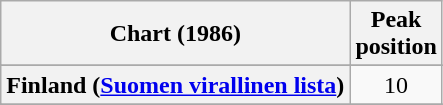<table class="wikitable sortable plainrowheaders" style="text-align:center">
<tr>
<th scope="col">Chart (1986)</th>
<th scope="col">Peak<br> position</th>
</tr>
<tr>
</tr>
<tr>
<th scope="row">Finland (<a href='#'>Suomen virallinen lista</a>)</th>
<td>10</td>
</tr>
<tr>
</tr>
<tr>
</tr>
<tr>
</tr>
<tr>
</tr>
<tr>
</tr>
</table>
